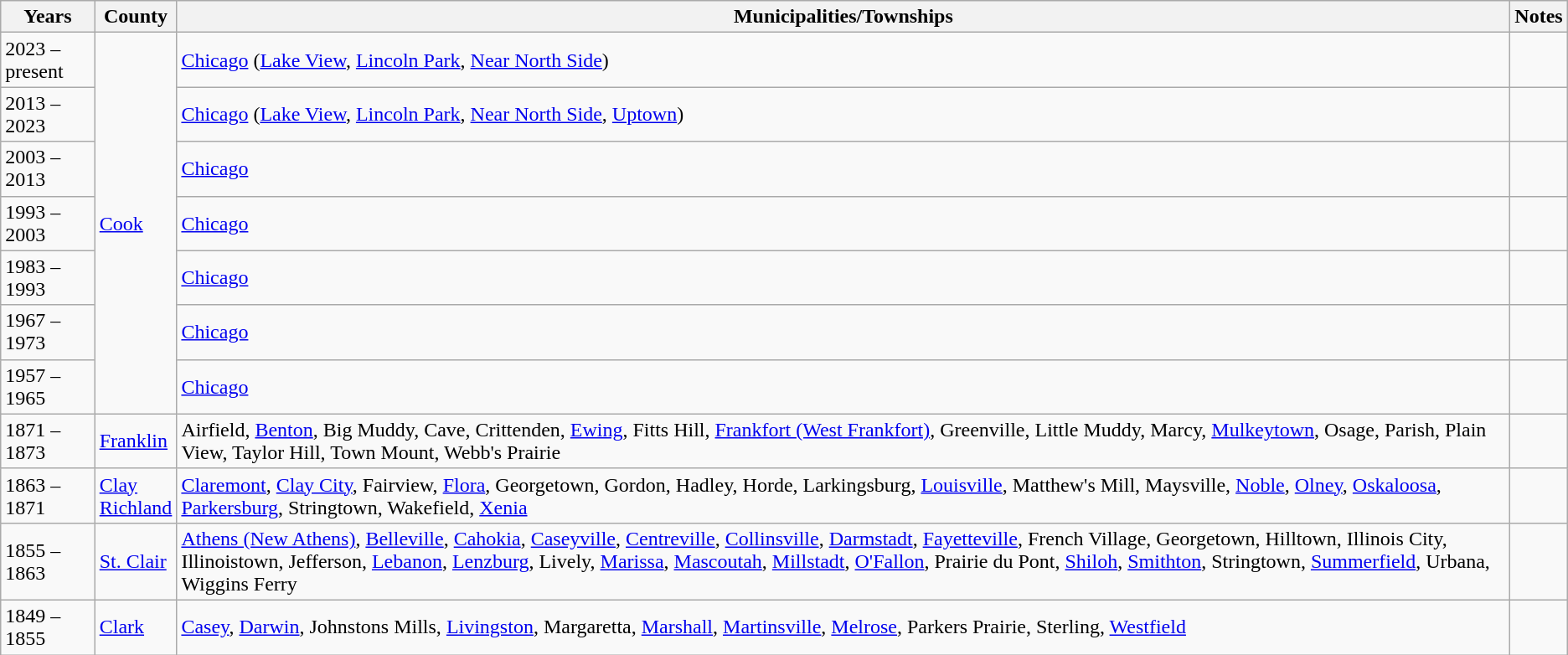<table class=wikitable>
<tr valign=bottom>
<th>Years</th>
<th>County</th>
<th>Municipalities/Townships</th>
<th>Notes</th>
</tr>
<tr>
<td>2023 – present</td>
<td rowspan=7><a href='#'>Cook</a></td>
<td><a href='#'>Chicago</a> (<a href='#'>Lake View</a>, <a href='#'>Lincoln Park</a>, <a href='#'>Near North Side</a>)</td>
<td></td>
</tr>
<tr>
<td>2013 – 2023</td>
<td><a href='#'>Chicago</a> (<a href='#'>Lake View</a>, <a href='#'>Lincoln Park</a>, <a href='#'>Near North Side</a>, <a href='#'>Uptown</a>)</td>
<td></td>
</tr>
<tr>
<td>2003 – 2013</td>
<td><a href='#'>Chicago</a></td>
<td></td>
</tr>
<tr>
<td>1993 – 2003</td>
<td><a href='#'>Chicago</a></td>
<td></td>
</tr>
<tr>
<td>1983 – 1993</td>
<td><a href='#'>Chicago</a></td>
<td></td>
</tr>
<tr>
<td>1967 – 1973</td>
<td><a href='#'>Chicago</a></td>
<td></td>
</tr>
<tr>
<td>1957 – 1965</td>
<td><a href='#'>Chicago</a></td>
<td></td>
</tr>
<tr>
<td>1871 – 1873</td>
<td><a href='#'>Franklin</a></td>
<td>Airfield, <a href='#'>Benton</a>, Big Muddy, Cave, Crittenden, <a href='#'>Ewing</a>, Fitts Hill, <a href='#'>Frankfort (West Frankfort)</a>, Greenville, Little Muddy, Marcy, <a href='#'>Mulkeytown</a>, Osage, Parish, Plain View, Taylor Hill, Town Mount, Webb's Prairie</td>
<td></td>
</tr>
<tr>
<td>1863 – 1871</td>
<td><a href='#'>Clay</a><br><a href='#'>Richland</a></td>
<td><a href='#'>Claremont</a>, <a href='#'>Clay City</a>, Fairview, <a href='#'>Flora</a>, Georgetown, Gordon, Hadley, Horde, Larkingsburg, <a href='#'>Louisville</a>, Matthew's Mill, Maysville, <a href='#'>Noble</a>, <a href='#'>Olney</a>, <a href='#'>Oskaloosa</a>, <a href='#'>Parkersburg</a>, Stringtown, Wakefield, <a href='#'>Xenia</a></td>
<td></td>
</tr>
<tr>
<td>1855 – 1863</td>
<td><a href='#'>St. Clair</a></td>
<td><a href='#'>Athens (New Athens)</a>, <a href='#'>Belleville</a>, <a href='#'>Cahokia</a>, <a href='#'>Caseyville</a>, <a href='#'>Centreville</a>, <a href='#'>Collinsville</a>, <a href='#'>Darmstadt</a>, <a href='#'>Fayetteville</a>, French Village, Georgetown, Hilltown, Illinois City, Illinoistown, Jefferson, <a href='#'>Lebanon</a>, <a href='#'>Lenzburg</a>, Lively, <a href='#'>Marissa</a>, <a href='#'>Mascoutah</a>, <a href='#'>Millstadt</a>, <a href='#'>O'Fallon</a>, Prairie du Pont, <a href='#'>Shiloh</a>, <a href='#'>Smithton</a>, Stringtown, <a href='#'>Summerfield</a>, Urbana, Wiggins Ferry</td>
<td></td>
</tr>
<tr>
<td>1849 – 1855</td>
<td><a href='#'>Clark</a></td>
<td><a href='#'>Casey</a>, <a href='#'>Darwin</a>, Johnstons Mills, <a href='#'>Livingston</a>, Margaretta, <a href='#'>Marshall</a>, <a href='#'>Martinsville</a>, <a href='#'>Melrose</a>, Parkers Prairie, Sterling, <a href='#'>Westfield</a></td>
<td></td>
</tr>
</table>
